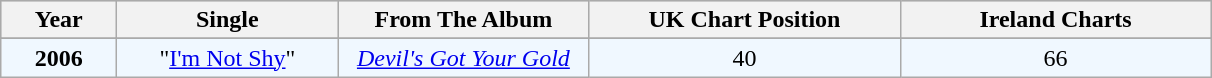<table class="wikitable"|width=100%>
<tr bgcolor="#CCCCCC">
<th align="center" valign="top" width="70">Year</th>
<th align="center" valign="top" width="140">Single</th>
<th align="center" valign="top" width="160">From The Album</th>
<th align="center" valign="top" width="200">UK Chart Position</th>
<th align="center" valign="top" width="200">Ireland Charts</th>
</tr>
<tr>
</tr>
<tr bgcolor="#F0F8FF">
<td align="center" valign="top"><strong>2006</strong></td>
<td align="center" valign="top">"<a href='#'>I'm Not Shy</a>"</td>
<td align="center" valign="top"><em><a href='#'>Devil's Got Your Gold</a></em></td>
<td align="center" valign="top">40</td>
<td align="center" valign="top">66</td>
</tr>
</table>
